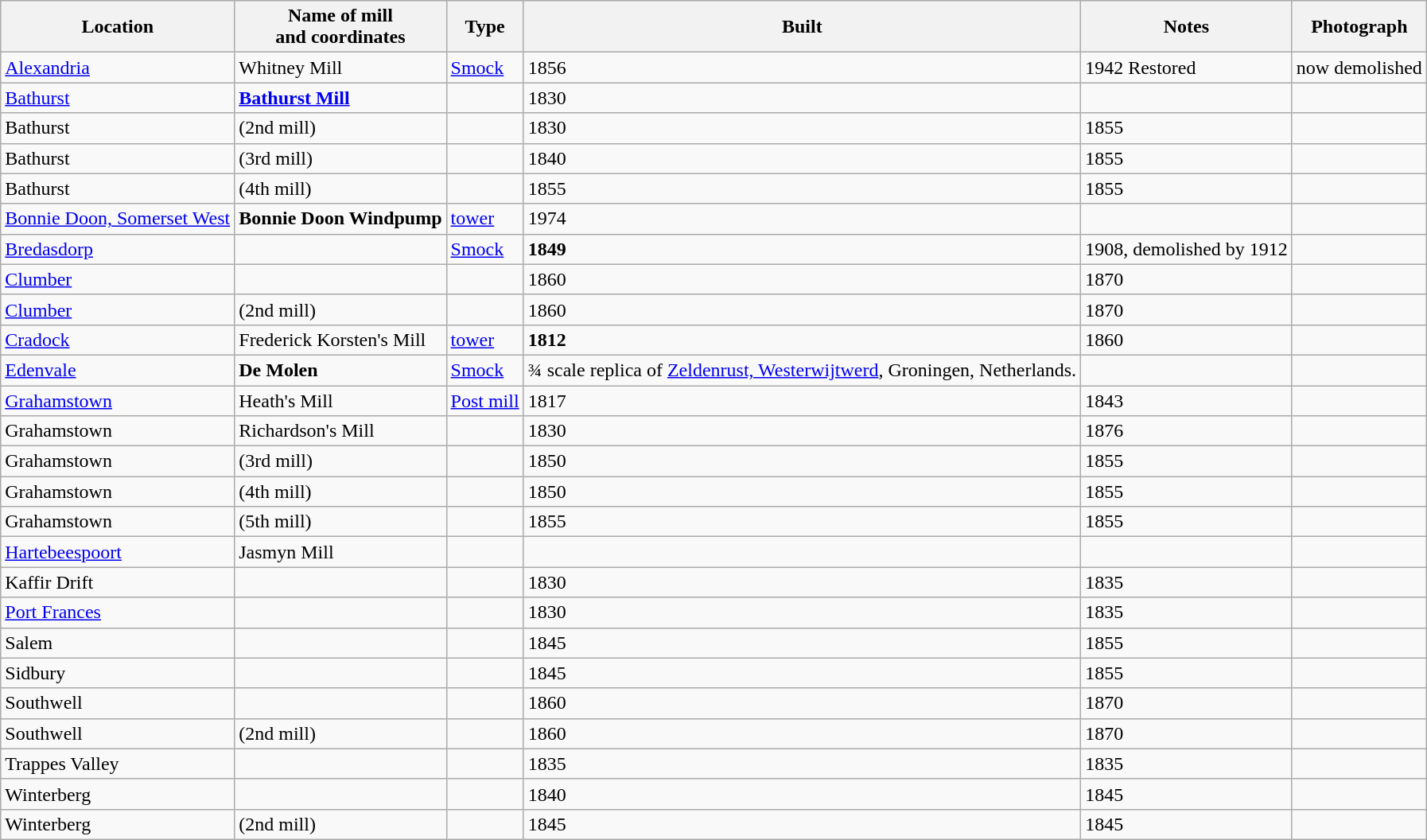<table class="wikitable">
<tr>
<th>Location</th>
<th>Name of mill<br>and coordinates</th>
<th>Type</th>
<th>Built</th>
<th>Notes</th>
<th>Photograph</th>
</tr>
<tr>
<td><a href='#'>Alexandria</a></td>
<td>Whitney Mill</td>
<td><a href='#'>Smock</a></td>
<td>1856</td>
<td>1942 Restored</td>
<td>now demolished</td>
</tr>
<tr>
<td><a href='#'>Bathurst</a></td>
<td><strong><a href='#'>Bathurst Mill</a></strong></td>
<td></td>
<td>1830</td>
<td></td>
<td></td>
</tr>
<tr>
<td>Bathurst</td>
<td>(2nd mill)</td>
<td></td>
<td>1830</td>
<td>1855</td>
<td></td>
</tr>
<tr>
<td>Bathurst</td>
<td>(3rd mill)</td>
<td></td>
<td>1840</td>
<td>1855</td>
<td></td>
</tr>
<tr>
<td>Bathurst</td>
<td>(4th mill)</td>
<td></td>
<td>1855</td>
<td>1855</td>
<td></td>
</tr>
<tr>
<td><a href='#'>Bonnie Doon, Somerset West</a></td>
<td><strong>Bonnie Doon Windpump</strong></td>
<td><a href='#'>tower</a></td>
<td>1974</td>
<td></td>
<td></td>
</tr>
<tr>
<td><a href='#'>Bredasdorp</a></td>
<td></td>
<td><a href='#'>Smock</a></td>
<td><strong>1849</strong></td>
<td>1908, demolished by 1912</td>
<td></td>
</tr>
<tr>
<td><a href='#'>Clumber</a></td>
<td></td>
<td></td>
<td>1860</td>
<td>1870</td>
<td></td>
</tr>
<tr>
<td><a href='#'>Clumber</a></td>
<td>(2nd mill)</td>
<td></td>
<td>1860</td>
<td>1870</td>
<td></td>
</tr>
<tr>
<td><a href='#'>Cradock</a></td>
<td>Frederick Korsten's Mill</td>
<td><a href='#'>tower</a></td>
<td><strong>1812</strong></td>
<td>1860</td>
<td></td>
</tr>
<tr>
<td><a href='#'>Edenvale</a></td>
<td><strong>De Molen</strong><br></td>
<td><a href='#'>Smock</a></td>
<td>¾ scale replica of <a href='#'>Zeldenrust, Westerwijtwerd</a>, Groningen, Netherlands.</td>
<td></td>
<td></td>
</tr>
<tr>
<td><a href='#'>Grahamstown</a></td>
<td>Heath's Mill</td>
<td><a href='#'>Post mill</a></td>
<td>1817</td>
<td>1843</td>
<td></td>
</tr>
<tr>
<td>Grahamstown</td>
<td>Richardson's Mill</td>
<td></td>
<td>1830</td>
<td>1876</td>
<td></td>
</tr>
<tr>
<td>Grahamstown</td>
<td>(3rd mill)</td>
<td></td>
<td>1850</td>
<td>1855</td>
<td></td>
</tr>
<tr>
<td>Grahamstown</td>
<td>(4th mill)</td>
<td></td>
<td>1850</td>
<td>1855</td>
<td></td>
</tr>
<tr>
<td>Grahamstown</td>
<td>(5th mill)</td>
<td></td>
<td>1855</td>
<td>1855</td>
<td></td>
</tr>
<tr>
<td><a href='#'>Hartebeespoort</a></td>
<td>Jasmyn Mill</td>
<td></td>
<td></td>
<td></td>
<td></td>
</tr>
<tr>
<td>Kaffir Drift</td>
<td></td>
<td></td>
<td>1830</td>
<td>1835</td>
<td></td>
</tr>
<tr>
<td><a href='#'>Port Frances</a></td>
<td></td>
<td></td>
<td>1830</td>
<td>1835</td>
<td></td>
</tr>
<tr>
<td>Salem</td>
<td></td>
<td></td>
<td>1845</td>
<td>1855</td>
<td></td>
</tr>
<tr>
<td>Sidbury</td>
<td></td>
<td></td>
<td>1845</td>
<td>1855</td>
<td></td>
</tr>
<tr>
<td>Southwell</td>
<td></td>
<td></td>
<td>1860</td>
<td>1870</td>
<td></td>
</tr>
<tr>
<td>Southwell</td>
<td>(2nd mill)</td>
<td></td>
<td>1860</td>
<td>1870</td>
<td></td>
</tr>
<tr>
<td>Trappes Valley</td>
<td></td>
<td></td>
<td>1835</td>
<td>1835</td>
<td></td>
</tr>
<tr>
<td>Winterberg</td>
<td></td>
<td></td>
<td>1840</td>
<td>1845</td>
<td></td>
</tr>
<tr>
<td>Winterberg</td>
<td>(2nd mill)</td>
<td></td>
<td>1845</td>
<td>1845</td>
<td><br></td>
</tr>
</table>
